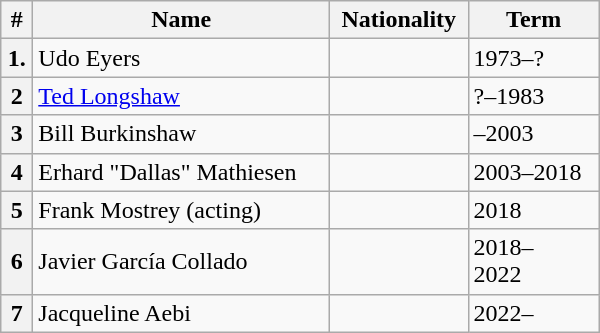<table class="wikitable" style="width:400px;">
<tr>
<th>#</th>
<th>Name</th>
<th>Nationality</th>
<th>Term</th>
</tr>
<tr>
<th>1.</th>
<td>Udo Eyers</td>
<td></td>
<td>1973–?</td>
</tr>
<tr>
<th>2</th>
<td><a href='#'>Ted Longshaw</a></td>
<td></td>
<td>?–1983</td>
</tr>
<tr>
<th>3</th>
<td>Bill Burkinshaw</td>
<td></td>
<td>–2003</td>
</tr>
<tr>
<th>4</th>
<td>Erhard "Dallas" Mathiesen</td>
<td></td>
<td>2003–2018</td>
</tr>
<tr>
<th>5</th>
<td>Frank Mostrey (acting)</td>
<td></td>
<td>2018</td>
</tr>
<tr>
<th>6</th>
<td>Javier García Collado</td>
<td></td>
<td>2018–<br>2022</td>
</tr>
<tr>
<th>7</th>
<td>Jacqueline Aebi</td>
<td></td>
<td>2022–</td>
</tr>
</table>
